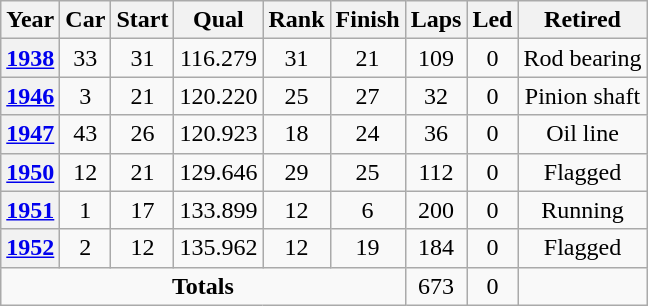<table class="wikitable" style="text-align:center">
<tr>
<th>Year</th>
<th>Car</th>
<th>Start</th>
<th>Qual</th>
<th>Rank</th>
<th>Finish</th>
<th>Laps</th>
<th>Led</th>
<th>Retired</th>
</tr>
<tr>
<th><a href='#'>1938</a></th>
<td>33</td>
<td>31</td>
<td>116.279</td>
<td>31</td>
<td>21</td>
<td>109</td>
<td>0</td>
<td>Rod bearing</td>
</tr>
<tr>
<th><a href='#'>1946</a></th>
<td>3</td>
<td>21</td>
<td>120.220</td>
<td>25</td>
<td>27</td>
<td>32</td>
<td>0</td>
<td>Pinion shaft</td>
</tr>
<tr>
<th><a href='#'>1947</a></th>
<td>43</td>
<td>26</td>
<td>120.923</td>
<td>18</td>
<td>24</td>
<td>36</td>
<td>0</td>
<td>Oil line</td>
</tr>
<tr>
<th><a href='#'>1950</a></th>
<td>12</td>
<td>21</td>
<td>129.646</td>
<td>29</td>
<td>25</td>
<td>112</td>
<td>0</td>
<td>Flagged</td>
</tr>
<tr>
<th><a href='#'>1951</a></th>
<td>1</td>
<td>17</td>
<td>133.899</td>
<td>12</td>
<td>6</td>
<td>200</td>
<td>0</td>
<td>Running</td>
</tr>
<tr>
<th><a href='#'>1952</a></th>
<td>2</td>
<td>12</td>
<td>135.962</td>
<td>12</td>
<td>19</td>
<td>184</td>
<td>0</td>
<td>Flagged</td>
</tr>
<tr>
<td colspan=6><strong>Totals</strong></td>
<td>673</td>
<td>0</td>
<td></td>
</tr>
</table>
